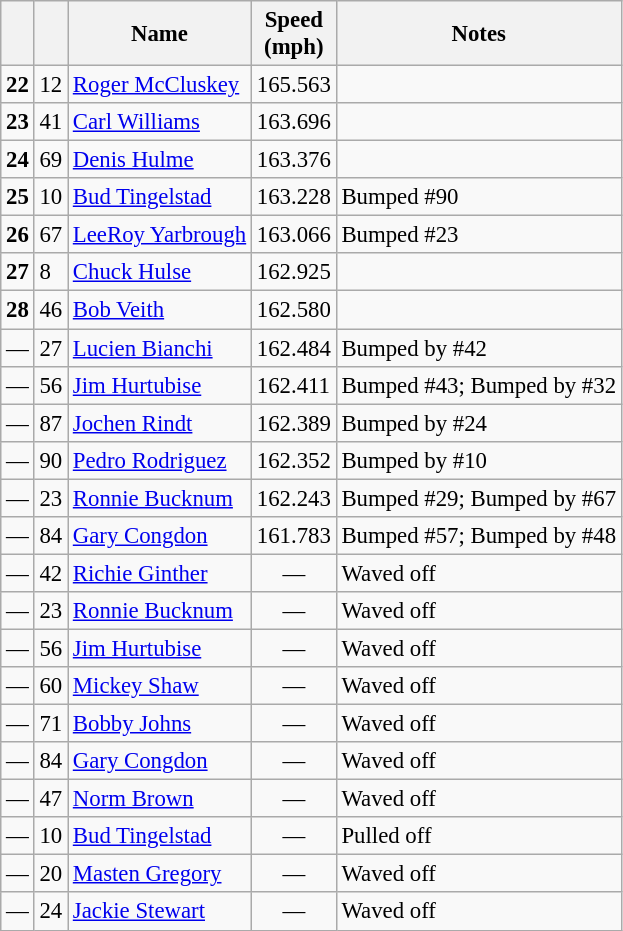<table class="wikitable" style="font-size: 95%;">
<tr>
<th></th>
<th></th>
<th>Name</th>
<th>Speed<br>(mph)</th>
<th>Notes</th>
</tr>
<tr>
<td align="center"><strong>22</strong></td>
<td>12</td>
<td><a href='#'>Roger McCluskey</a></td>
<td>165.563</td>
<td> </td>
</tr>
<tr>
<td align="center"><strong>23</strong></td>
<td>41</td>
<td><a href='#'>Carl Williams</a></td>
<td>163.696</td>
<td> </td>
</tr>
<tr>
<td align="center"><strong>24</strong></td>
<td>69</td>
<td><a href='#'>Denis Hulme</a></td>
<td>163.376</td>
<td> </td>
</tr>
<tr>
<td align="center"><strong>25</strong></td>
<td>10</td>
<td><a href='#'>Bud Tingelstad</a></td>
<td>163.228</td>
<td>Bumped #90</td>
</tr>
<tr>
<td align="center"><strong>26</strong></td>
<td>67</td>
<td><a href='#'>LeeRoy Yarbrough</a> <strong></strong></td>
<td>163.066</td>
<td>Bumped #23</td>
</tr>
<tr>
<td align="center"><strong>27</strong></td>
<td>8</td>
<td><a href='#'>Chuck Hulse</a></td>
<td>162.925</td>
<td> </td>
</tr>
<tr>
<td align="center"><strong>28</strong></td>
<td>46</td>
<td><a href='#'>Bob Veith</a></td>
<td>162.580</td>
<td> </td>
</tr>
<tr>
<td align="center">—</td>
<td>27</td>
<td><a href='#'>Lucien Bianchi</a></td>
<td>162.484</td>
<td>Bumped by #42</td>
</tr>
<tr>
<td align="center">—</td>
<td>56</td>
<td><a href='#'>Jim Hurtubise</a></td>
<td>162.411</td>
<td>Bumped #43; Bumped by #32</td>
</tr>
<tr>
<td align="center">—</td>
<td>87</td>
<td><a href='#'>Jochen Rindt</a> <strong></strong></td>
<td>162.389</td>
<td>Bumped by #24</td>
</tr>
<tr>
<td align="center">—</td>
<td>90</td>
<td><a href='#'>Pedro Rodriguez</a> <strong></strong></td>
<td>162.352</td>
<td>Bumped by #10</td>
</tr>
<tr>
<td align="center">—</td>
<td>23</td>
<td><a href='#'>Ronnie Bucknum</a> <strong></strong></td>
<td>162.243</td>
<td>Bumped #29; Bumped by #67</td>
</tr>
<tr>
<td align="center">—</td>
<td>84</td>
<td><a href='#'>Gary Congdon</a></td>
<td>161.783</td>
<td>Bumped #57; Bumped by #48</td>
</tr>
<tr>
<td align="center">—</td>
<td>42</td>
<td><a href='#'>Richie Ginther</a> <strong></strong></td>
<td align="center">—</td>
<td>Waved off</td>
</tr>
<tr>
<td align="center">—</td>
<td>23</td>
<td><a href='#'>Ronnie Bucknum</a> <strong></strong></td>
<td align="center">—</td>
<td>Waved off</td>
</tr>
<tr>
<td align="center">—</td>
<td>56</td>
<td><a href='#'>Jim Hurtubise</a></td>
<td align="center">—</td>
<td>Waved off</td>
</tr>
<tr>
<td align="center">—</td>
<td>60</td>
<td><a href='#'>Mickey Shaw</a> <strong></strong></td>
<td align="center">—</td>
<td>Waved off</td>
</tr>
<tr>
<td align="center">—</td>
<td>71</td>
<td><a href='#'>Bobby Johns</a></td>
<td align="center">—</td>
<td>Waved off</td>
</tr>
<tr>
<td align="center">—</td>
<td>84</td>
<td><a href='#'>Gary Congdon</a></td>
<td align="center">—</td>
<td>Waved off</td>
</tr>
<tr>
<td align="center">—</td>
<td>47</td>
<td><a href='#'>Norm Brown</a> <strong></strong></td>
<td align="center">—</td>
<td>Waved off</td>
</tr>
<tr>
<td align="center">—</td>
<td>10</td>
<td><a href='#'>Bud Tingelstad</a></td>
<td align="center">—</td>
<td>Pulled off</td>
</tr>
<tr>
<td align="center">—</td>
<td>20</td>
<td><a href='#'>Masten Gregory</a></td>
<td align="center">—</td>
<td>Waved off</td>
</tr>
<tr>
<td align="center">—</td>
<td>24</td>
<td><a href='#'>Jackie Stewart</a></td>
<td align="center">—</td>
<td>Waved off</td>
</tr>
</table>
